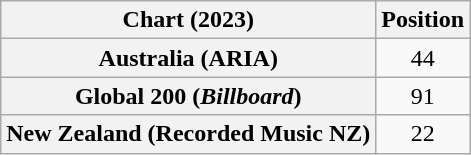<table class="wikitable sortable plainrowheaders" style="text-align:center">
<tr>
<th scope="col">Chart (2023)</th>
<th scope="col">Position</th>
</tr>
<tr>
<th scope="row">Australia (ARIA)</th>
<td>44</td>
</tr>
<tr>
<th scope="row">Global 200 (<em>Billboard</em>)</th>
<td>91</td>
</tr>
<tr>
<th scope="row">New Zealand (Recorded Music NZ)</th>
<td>22</td>
</tr>
</table>
